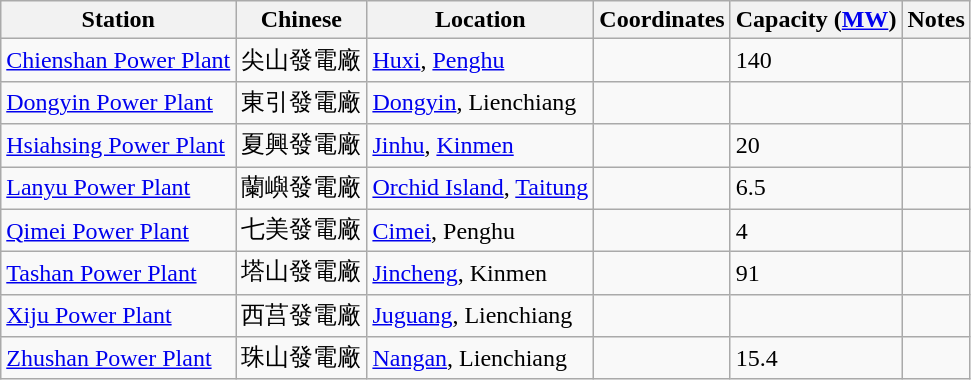<table class="wikitable sortable">
<tr>
<th>Station</th>
<th>Chinese</th>
<th>Location</th>
<th>Coordinates</th>
<th>Capacity (<a href='#'>MW</a>)</th>
<th>Notes</th>
</tr>
<tr>
<td><a href='#'>Chienshan Power Plant</a></td>
<td>尖山發電廠</td>
<td><a href='#'>Huxi</a>, <a href='#'>Penghu</a></td>
<td></td>
<td>140</td>
<td></td>
</tr>
<tr>
<td><a href='#'>Dongyin Power Plant</a></td>
<td>東引發電廠</td>
<td><a href='#'>Dongyin</a>, Lienchiang</td>
<td></td>
<td></td>
<td></td>
</tr>
<tr>
<td><a href='#'>Hsiahsing Power Plant</a></td>
<td>夏興發電廠</td>
<td><a href='#'>Jinhu</a>, <a href='#'>Kinmen</a></td>
<td></td>
<td>20</td>
<td></td>
</tr>
<tr>
<td><a href='#'>Lanyu Power Plant</a></td>
<td>蘭嶼發電廠</td>
<td><a href='#'>Orchid Island</a>, <a href='#'>Taitung</a></td>
<td></td>
<td>6.5</td>
<td></td>
</tr>
<tr>
<td><a href='#'>Qimei Power Plant</a></td>
<td>七美發電廠</td>
<td><a href='#'>Cimei</a>, Penghu</td>
<td></td>
<td>4</td>
<td></td>
</tr>
<tr>
<td><a href='#'>Tashan Power Plant</a></td>
<td>塔山發電廠</td>
<td><a href='#'>Jincheng</a>, Kinmen</td>
<td></td>
<td>91</td>
<td></td>
</tr>
<tr>
<td><a href='#'>Xiju Power Plant</a></td>
<td>西莒發電廠</td>
<td><a href='#'>Juguang</a>, Lienchiang</td>
<td></td>
<td></td>
<td></td>
</tr>
<tr>
<td><a href='#'>Zhushan Power Plant</a></td>
<td>珠山發電廠</td>
<td><a href='#'>Nangan</a>, Lienchiang</td>
<td></td>
<td>15.4</td>
<td></td>
</tr>
</table>
